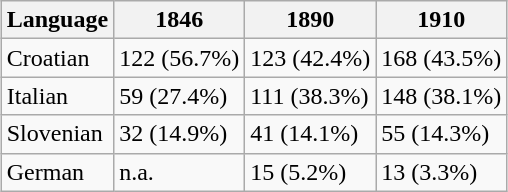<table class="wikitable" style="margin-left: auto; margin-right: auto; border: none;">
<tr>
<th>Language</th>
<th>1846</th>
<th>1890</th>
<th>1910</th>
</tr>
<tr>
<td>Croatian</td>
<td>122 (56.7%)</td>
<td>123 (42.4%)</td>
<td>168 (43.5%)</td>
</tr>
<tr>
<td>Italian</td>
<td>59 (27.4%)</td>
<td>111 (38.3%)</td>
<td>148 (38.1%)</td>
</tr>
<tr>
<td>Slovenian</td>
<td>32 (14.9%)</td>
<td>41 (14.1%)</td>
<td>55 (14.3%)</td>
</tr>
<tr>
<td>German</td>
<td>n.a.</td>
<td>15  (5.2%)</td>
<td>13 (3.3%)</td>
</tr>
</table>
